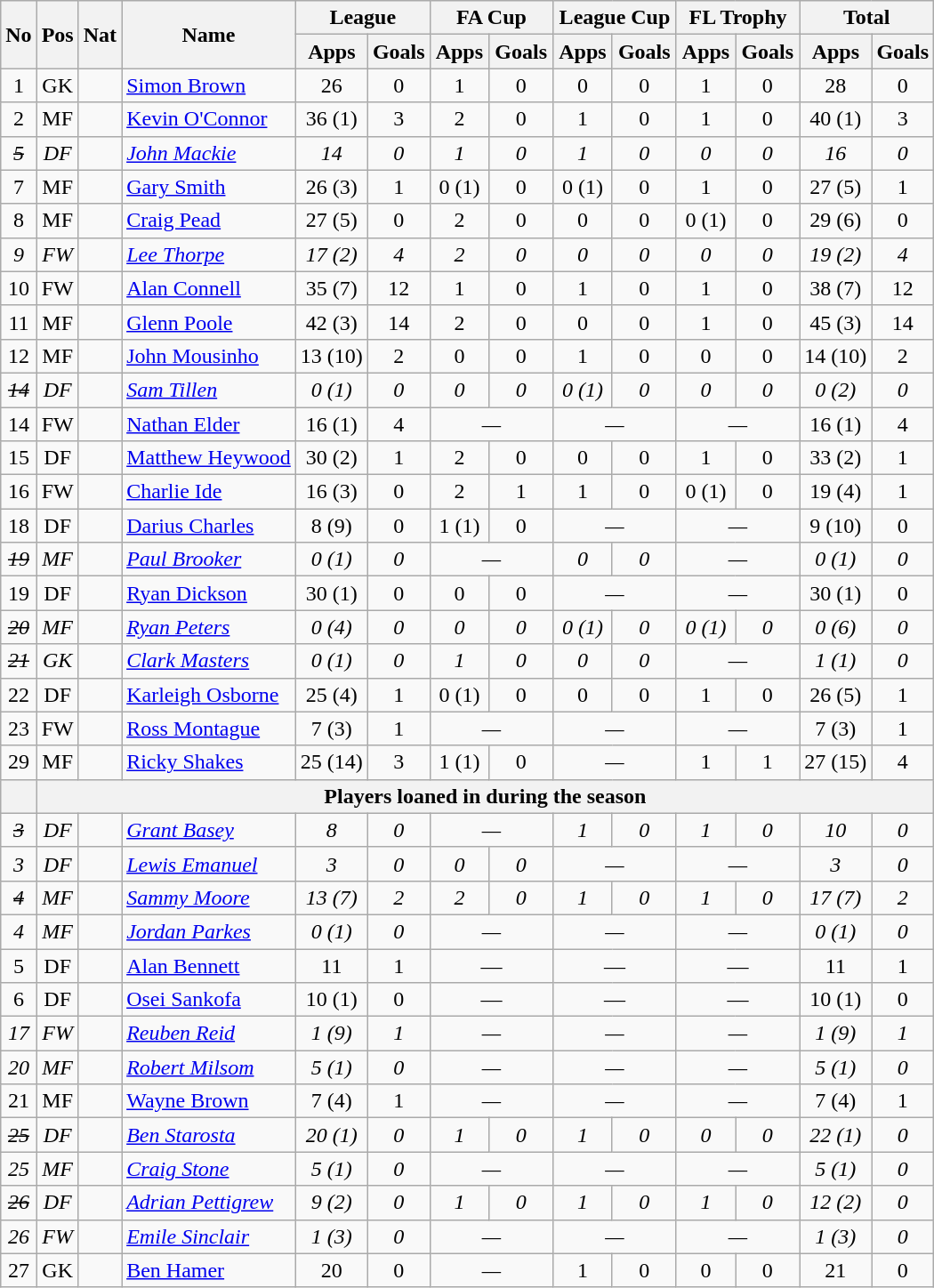<table class="wikitable" style="text-align:center">
<tr>
<th rowspan="2">No</th>
<th rowspan="2">Pos</th>
<th rowspan="2">Nat</th>
<th rowspan="2">Name</th>
<th colspan="2" style="width:85px;">League</th>
<th colspan="2" style="width:85px;">FA Cup</th>
<th colspan="2" style="width:85px;">League Cup</th>
<th colspan="2" style="width:85px;">FL Trophy</th>
<th colspan="2" style="width:85px;">Total</th>
</tr>
<tr>
<th>Apps</th>
<th>Goals</th>
<th>Apps</th>
<th>Goals</th>
<th>Apps</th>
<th>Goals</th>
<th>Apps</th>
<th>Goals</th>
<th>Apps</th>
<th>Goals</th>
</tr>
<tr>
<td>1</td>
<td>GK</td>
<td></td>
<td style="text-align:left;"><a href='#'>Simon Brown</a></td>
<td>26</td>
<td>0</td>
<td>1</td>
<td>0</td>
<td>0</td>
<td>0</td>
<td>1</td>
<td>0</td>
<td>28</td>
<td>0</td>
</tr>
<tr>
<td>2</td>
<td>MF</td>
<td></td>
<td style="text-align:left;"><a href='#'>Kevin O'Connor</a></td>
<td>36 (1)</td>
<td>3</td>
<td>2</td>
<td>0</td>
<td>1</td>
<td>0</td>
<td>1</td>
<td>0</td>
<td>40 (1)</td>
<td>3</td>
</tr>
<tr>
<td><em><s>5</s></em></td>
<td><em>DF</em></td>
<td><em></em></td>
<td style="text-align:left;"><a href='#'><em>John Mackie</em></a></td>
<td><em>14</em></td>
<td><em>0</em></td>
<td><em>1</em></td>
<td><em>0</em></td>
<td><em>1</em></td>
<td><em>0</em></td>
<td><em>0</em></td>
<td><em>0</em></td>
<td><em>16</em></td>
<td><em>0</em></td>
</tr>
<tr>
<td>7</td>
<td>MF</td>
<td></td>
<td style="text-align:left;"><a href='#'>Gary Smith</a></td>
<td>26 (3)</td>
<td>1</td>
<td>0 (1)</td>
<td>0</td>
<td>0 (1)</td>
<td>0</td>
<td>1</td>
<td>0</td>
<td>27 (5)</td>
<td>1</td>
</tr>
<tr>
<td>8</td>
<td>MF</td>
<td></td>
<td style="text-align:left;"><a href='#'>Craig Pead</a></td>
<td>27 (5)</td>
<td>0</td>
<td>2</td>
<td>0</td>
<td>0</td>
<td>0</td>
<td>0 (1)</td>
<td>0</td>
<td>29 (6)</td>
<td>0</td>
</tr>
<tr>
<td><em>9</em></td>
<td><em>FW</em></td>
<td><em></em></td>
<td style="text-align:left;"><em><a href='#'>Lee Thorpe</a></em></td>
<td><em>17 (2)</em></td>
<td><em>4</em></td>
<td><em>2</em></td>
<td><em>0</em></td>
<td><em>0</em></td>
<td><em>0</em></td>
<td><em>0</em></td>
<td><em>0</em></td>
<td><em>19 (2)</em></td>
<td><em>4</em></td>
</tr>
<tr>
<td>10</td>
<td>FW</td>
<td></td>
<td style="text-align:left;"><a href='#'>Alan Connell</a></td>
<td>35 (7)</td>
<td>12</td>
<td>1</td>
<td>0</td>
<td>1</td>
<td>0</td>
<td>1</td>
<td>0</td>
<td>38 (7)</td>
<td>12</td>
</tr>
<tr>
<td>11</td>
<td>MF</td>
<td></td>
<td style="text-align:left;"><a href='#'>Glenn Poole</a></td>
<td>42 (3)</td>
<td>14</td>
<td>2</td>
<td>0</td>
<td>0</td>
<td>0</td>
<td>1</td>
<td>0</td>
<td>45 (3)</td>
<td>14</td>
</tr>
<tr>
<td>12</td>
<td>MF</td>
<td></td>
<td style="text-align:left;"><a href='#'>John Mousinho</a></td>
<td>13 (10)</td>
<td>2</td>
<td>0</td>
<td>0</td>
<td>1</td>
<td>0</td>
<td>0</td>
<td>0</td>
<td>14 (10)</td>
<td>2</td>
</tr>
<tr>
<td><em><s>14</s></em></td>
<td><em>DF</em></td>
<td><em></em></td>
<td style="text-align:left;"><em><a href='#'>Sam Tillen</a></em></td>
<td><em>0 (1)</em></td>
<td><em>0</em></td>
<td><em>0</em></td>
<td><em>0</em></td>
<td><em>0 (1)</em></td>
<td><em>0</em></td>
<td><em>0</em></td>
<td><em>0</em></td>
<td><em>0 (2)</em></td>
<td><em>0</em></td>
</tr>
<tr>
<td>14</td>
<td>FW</td>
<td></td>
<td style="text-align:left;"><a href='#'>Nathan Elder</a></td>
<td>16 (1)</td>
<td>4</td>
<td colspan="2"><em>—</em></td>
<td colspan="2"><em>—</em></td>
<td colspan="2"><em>—</em></td>
<td>16 (1)</td>
<td>4</td>
</tr>
<tr>
<td>15</td>
<td>DF</td>
<td></td>
<td style="text-align:left;"><a href='#'>Matthew Heywood</a></td>
<td>30 (2)</td>
<td>1</td>
<td>2</td>
<td>0</td>
<td>0</td>
<td>0</td>
<td>1</td>
<td>0</td>
<td>33 (2)</td>
<td>1</td>
</tr>
<tr>
<td>16</td>
<td>FW</td>
<td></td>
<td style="text-align:left;"><a href='#'>Charlie Ide</a></td>
<td>16 (3)</td>
<td>0</td>
<td>2</td>
<td>1</td>
<td>1</td>
<td>0</td>
<td>0 (1)</td>
<td>0</td>
<td>19 (4)</td>
<td>1</td>
</tr>
<tr>
<td>18</td>
<td>DF</td>
<td></td>
<td style="text-align:left;"><a href='#'>Darius Charles</a></td>
<td>8 (9)</td>
<td>0</td>
<td>1 (1)</td>
<td>0</td>
<td colspan="2"><em>—</em></td>
<td colspan="2"><em>—</em></td>
<td>9 (10)</td>
<td>0</td>
</tr>
<tr>
<td><em><s>19</s></em></td>
<td><em>MF</em></td>
<td><em></em></td>
<td style="text-align:left;"><em><a href='#'>Paul Brooker</a></em></td>
<td><em>0 (1)</em></td>
<td><em>0</em></td>
<td colspan="2"><em>—</em></td>
<td><em>0</em></td>
<td><em>0</em></td>
<td colspan="2"><em>—</em></td>
<td><em>0 (1)</em></td>
<td><em>0</em></td>
</tr>
<tr>
<td>19</td>
<td>DF</td>
<td></td>
<td style="text-align:left;"><a href='#'>Ryan Dickson</a></td>
<td>30 (1)</td>
<td>0</td>
<td>0</td>
<td>0</td>
<td colspan="2"><em>—</em></td>
<td colspan="2"><em>—</em></td>
<td>30 (1)</td>
<td>0</td>
</tr>
<tr>
<td><em><s>20</s></em></td>
<td><em>MF</em></td>
<td><em></em></td>
<td style="text-align:left;"><em><a href='#'>Ryan Peters</a></em></td>
<td><em>0 (4)</em></td>
<td><em>0</em></td>
<td><em>0</em></td>
<td><em>0</em></td>
<td><em>0 (1)</em></td>
<td><em>0</em></td>
<td><em>0 (1)</em></td>
<td><em>0</em></td>
<td><em>0 (6)</em></td>
<td><em>0</em></td>
</tr>
<tr>
<td><em><s>21</s></em></td>
<td><em>GK</em></td>
<td><em></em></td>
<td style="text-align:left;"><em><a href='#'>Clark Masters</a></em></td>
<td><em>0 (1)</em></td>
<td><em>0</em></td>
<td><em>1</em></td>
<td><em>0</em></td>
<td><em>0</em></td>
<td><em>0</em></td>
<td colspan="2"><em>—</em></td>
<td><em>1 (1)</em></td>
<td><em>0</em></td>
</tr>
<tr>
<td>22</td>
<td>DF</td>
<td></td>
<td style="text-align:left;"><a href='#'>Karleigh Osborne</a></td>
<td>25 (4)</td>
<td>1</td>
<td>0 (1)</td>
<td>0</td>
<td>0</td>
<td>0</td>
<td>1</td>
<td>0</td>
<td>26 (5)</td>
<td>1</td>
</tr>
<tr>
<td>23</td>
<td>FW</td>
<td></td>
<td style="text-align:left;"><a href='#'>Ross Montague</a></td>
<td>7 (3)</td>
<td>1</td>
<td colspan="2"><em>—</em></td>
<td colspan="2"><em>—</em></td>
<td colspan="2"><em>—</em></td>
<td>7 (3)</td>
<td>1</td>
</tr>
<tr>
<td>29</td>
<td>MF</td>
<td></td>
<td style="text-align:left;"><a href='#'>Ricky Shakes</a></td>
<td>25 (14)</td>
<td>3</td>
<td>1 (1)</td>
<td>0</td>
<td colspan="2"><em>—</em></td>
<td>1</td>
<td>1</td>
<td>27 (15)</td>
<td>4</td>
</tr>
<tr>
<th></th>
<th colspan="13">Players loaned in during the season</th>
</tr>
<tr>
<td><em><s>3</s></em></td>
<td><em>DF</em></td>
<td></td>
<td style="text-align:left;"><em><a href='#'>Grant Basey</a></em></td>
<td><em>8</em></td>
<td><em>0</em></td>
<td colspan="2"><em>—</em></td>
<td><em>1</em></td>
<td><em>0</em></td>
<td><em>1</em></td>
<td><em>0</em></td>
<td><em>10</em></td>
<td><em>0</em></td>
</tr>
<tr>
<td><em>3</em></td>
<td><em>DF</em></td>
<td><em></em></td>
<td style="text-align:left;"><em><a href='#'>Lewis Emanuel</a></em></td>
<td><em>3</em></td>
<td><em>0</em></td>
<td><em>0</em></td>
<td><em>0</em></td>
<td colspan="2"><em>—</em></td>
<td colspan="2"><em>—</em></td>
<td><em>3</em></td>
<td><em>0</em></td>
</tr>
<tr>
<td><em><s>4</s></em></td>
<td><em>MF</em></td>
<td><em></em></td>
<td style="text-align:left;"><em><a href='#'>Sammy Moore</a></em></td>
<td><em>13 (7)</em></td>
<td><em>2</em></td>
<td><em>2</em></td>
<td><em>0</em></td>
<td><em>1</em></td>
<td><em>0</em></td>
<td><em>1</em></td>
<td><em>0</em></td>
<td><em>17 (7)</em></td>
<td><em>2</em></td>
</tr>
<tr>
<td><em>4</em></td>
<td><em>MF</em></td>
<td><em></em></td>
<td style="text-align:left;"><em><a href='#'>Jordan Parkes</a></em></td>
<td><em>0 (1)</em></td>
<td><em>0</em></td>
<td colspan="2"><em>—</em></td>
<td colspan="2"><em>—</em></td>
<td colspan="2"><em>—</em></td>
<td><em>0 (1)</em></td>
<td><em>0</em></td>
</tr>
<tr>
<td>5</td>
<td>DF</td>
<td></td>
<td style="text-align:left;"><a href='#'>Alan Bennett</a></td>
<td>11</td>
<td>1</td>
<td colspan="2">—</td>
<td colspan="2">—</td>
<td colspan="2">—</td>
<td>11</td>
<td>1</td>
</tr>
<tr>
<td>6</td>
<td>DF</td>
<td></td>
<td style="text-align:left;"><a href='#'>Osei Sankofa</a></td>
<td>10 (1)</td>
<td>0</td>
<td colspan="2">—</td>
<td colspan="2">—</td>
<td colspan="2">—</td>
<td>10 (1)</td>
<td>0</td>
</tr>
<tr>
<td><em>17</em></td>
<td><em>FW</em></td>
<td><em></em></td>
<td style="text-align:left;"><em><a href='#'>Reuben Reid</a></em></td>
<td><em>1 (9)</em></td>
<td><em>1</em></td>
<td colspan="2"><em>—</em></td>
<td colspan="2"><em>—</em></td>
<td colspan="2"><em>—</em></td>
<td><em>1 (9)</em></td>
<td><em>1</em></td>
</tr>
<tr>
<td><em>20</em></td>
<td><em>MF</em></td>
<td><em></em></td>
<td style="text-align:left;"><em><a href='#'>Robert Milsom</a></em></td>
<td><em>5 (1)</em></td>
<td><em>0</em></td>
<td colspan="2"><em>—</em></td>
<td colspan="2"><em>—</em></td>
<td colspan="2"><em>—</em></td>
<td><em>5 (1)</em></td>
<td><em>0</em></td>
</tr>
<tr>
<td>21</td>
<td>MF</td>
<td><em></em></td>
<td style="text-align:left;"><a href='#'>Wayne Brown</a></td>
<td>7 (4)</td>
<td>1</td>
<td colspan="2"><em>—</em></td>
<td colspan="2"><em>—</em></td>
<td colspan="2"><em>—</em></td>
<td>7 (4)</td>
<td>1</td>
</tr>
<tr>
<td><em><s>25</s></em></td>
<td><em>DF</em></td>
<td><em></em></td>
<td style="text-align:left;"><em><a href='#'>Ben Starosta</a></em></td>
<td><em>20 (1)</em></td>
<td><em>0</em></td>
<td><em>1</em></td>
<td><em>0</em></td>
<td><em>1</em></td>
<td><em>0</em></td>
<td><em>0</em></td>
<td><em>0</em></td>
<td><em>22 (1)</em></td>
<td><em>0</em></td>
</tr>
<tr>
<td><em>25</em></td>
<td><em>MF</em></td>
<td><em></em></td>
<td style="text-align:left;"><em><a href='#'>Craig Stone</a></em></td>
<td><em>5 (1)</em></td>
<td><em>0</em></td>
<td colspan="2"><em>—</em></td>
<td colspan="2"><em>—</em></td>
<td colspan="2"><em>—</em></td>
<td><em>5 (1)</em></td>
<td><em>0</em></td>
</tr>
<tr>
<td><em><s>26</s></em></td>
<td><em>DF</em></td>
<td><em></em></td>
<td style="text-align:left;"><em><a href='#'>Adrian Pettigrew</a></em></td>
<td><em>9 (2)</em></td>
<td><em>0</em></td>
<td><em>1</em></td>
<td><em>0</em></td>
<td><em>1</em></td>
<td><em>0</em></td>
<td><em>1</em></td>
<td><em>0</em></td>
<td><em>12 (2)</em></td>
<td><em>0</em></td>
</tr>
<tr>
<td><em>26</em></td>
<td><em>FW</em></td>
<td><em></em></td>
<td style="text-align:left;"><em><a href='#'>Emile Sinclair</a></em></td>
<td><em>1 (3)</em></td>
<td><em>0</em></td>
<td colspan="2"><em>—</em></td>
<td colspan="2"><em>—</em></td>
<td colspan="2"><em>—</em></td>
<td><em>1 (3)</em></td>
<td><em>0</em></td>
</tr>
<tr>
<td>27</td>
<td>GK</td>
<td><em></em></td>
<td style="text-align:left;"><a href='#'>Ben Hamer</a></td>
<td>20</td>
<td>0</td>
<td colspan="2"><em>—</em></td>
<td>1</td>
<td>0</td>
<td>0</td>
<td>0</td>
<td>21</td>
<td>0</td>
</tr>
</table>
